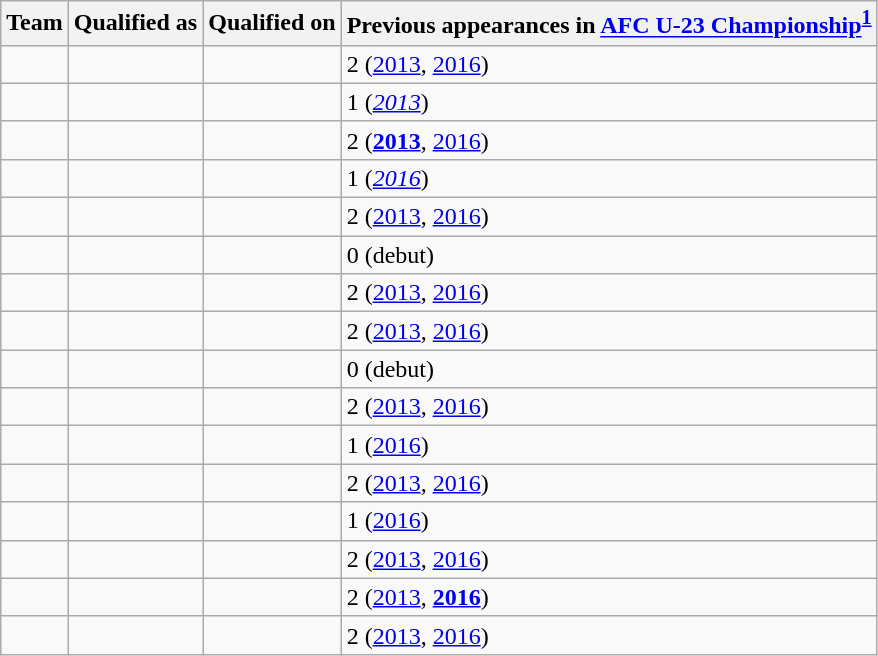<table class="wikitable sortable">
<tr>
<th>Team</th>
<th>Qualified as</th>
<th>Qualified on</th>
<th data-sort-type="number">Previous appearances in <a href='#'>AFC U-23 Championship</a><sup><a href='#'>1</a></sup></th>
</tr>
<tr>
<td></td>
<td></td>
<td></td>
<td>2 (<a href='#'>2013</a>, <a href='#'>2016</a>)</td>
</tr>
<tr>
<td></td>
<td></td>
<td></td>
<td>1 (<em><a href='#'>2013</a></em>)</td>
</tr>
<tr>
<td></td>
<td></td>
<td></td>
<td>2 (<strong><a href='#'>2013</a></strong>, <a href='#'>2016</a>)</td>
</tr>
<tr>
<td></td>
<td></td>
<td></td>
<td>1 (<em><a href='#'>2016</a></em>)</td>
</tr>
<tr>
<td></td>
<td></td>
<td></td>
<td>2 (<a href='#'>2013</a>, <a href='#'>2016</a>)</td>
</tr>
<tr>
<td></td>
<td></td>
<td></td>
<td>0 (debut)</td>
</tr>
<tr>
<td></td>
<td></td>
<td></td>
<td>2 (<a href='#'>2013</a>, <a href='#'>2016</a>)</td>
</tr>
<tr>
<td></td>
<td></td>
<td></td>
<td>2 (<a href='#'>2013</a>, <a href='#'>2016</a>)</td>
</tr>
<tr>
<td></td>
<td></td>
<td></td>
<td>0 (debut)</td>
</tr>
<tr>
<td></td>
<td></td>
<td></td>
<td>2 (<a href='#'>2013</a>, <a href='#'>2016</a>)</td>
</tr>
<tr>
<td></td>
<td></td>
<td></td>
<td>1 (<a href='#'>2016</a>)</td>
</tr>
<tr>
<td></td>
<td></td>
<td></td>
<td>2 (<a href='#'>2013</a>, <a href='#'>2016</a>)</td>
</tr>
<tr>
<td></td>
<td></td>
<td></td>
<td>1 (<a href='#'>2016</a>)</td>
</tr>
<tr>
<td></td>
<td></td>
<td></td>
<td>2 (<a href='#'>2013</a>, <a href='#'>2016</a>)</td>
</tr>
<tr>
<td></td>
<td></td>
<td></td>
<td>2 (<a href='#'>2013</a>, <strong><a href='#'>2016</a></strong>)</td>
</tr>
<tr>
<td></td>
<td></td>
<td></td>
<td>2 (<a href='#'>2013</a>, <a href='#'>2016</a>)</td>
</tr>
</table>
